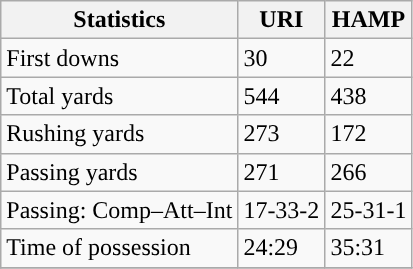<table class="wikitable" style="float: left;">
<tr>
<th>Statistics</th>
<th>URI</th>
<th>HAMP</th>
</tr>
<tr>
<td>First downs</td>
<td>30</td>
<td>22</td>
</tr>
<tr>
<td>Total yards</td>
<td>544</td>
<td>438</td>
</tr>
<tr>
<td>Rushing yards</td>
<td>273</td>
<td>172</td>
</tr>
<tr>
<td>Passing yards</td>
<td>271</td>
<td>266</td>
</tr>
<tr>
<td>Passing: Comp–Att–Int</td>
<td>17-33-2</td>
<td>25-31-1</td>
</tr>
<tr>
<td>Time of possession</td>
<td>24:29</td>
<td>35:31</td>
</tr>
<tr>
</tr>
</table>
